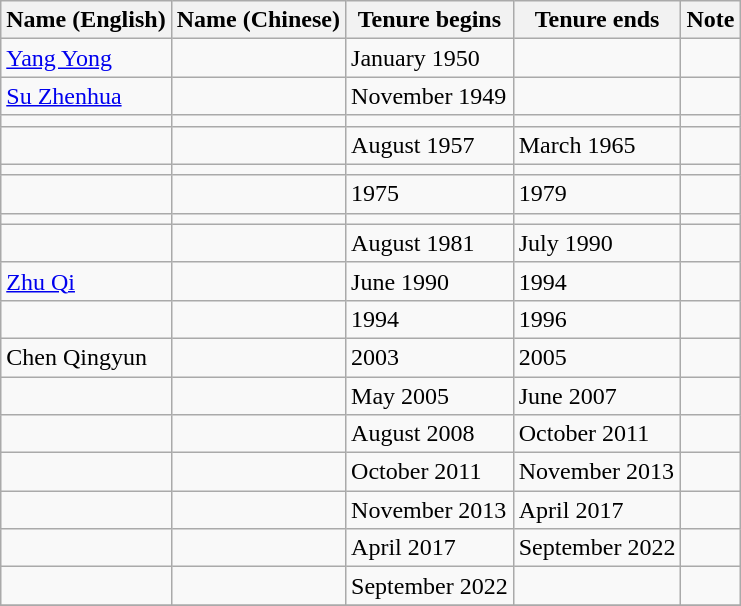<table class="wikitable">
<tr>
<th>Name (English)</th>
<th>Name (Chinese)</th>
<th>Tenure begins</th>
<th>Tenure ends</th>
<th>Note</th>
</tr>
<tr>
<td><a href='#'>Yang Yong</a></td>
<td></td>
<td>January 1950</td>
<td></td>
<td></td>
</tr>
<tr>
<td><a href='#'>Su Zhenhua</a></td>
<td></td>
<td>November 1949</td>
<td></td>
<td></td>
</tr>
<tr>
<td></td>
<td></td>
<td></td>
<td></td>
<td></td>
</tr>
<tr>
<td></td>
<td></td>
<td>August 1957</td>
<td>March 1965</td>
<td></td>
</tr>
<tr>
<td></td>
<td></td>
<td></td>
<td></td>
<td></td>
</tr>
<tr>
<td></td>
<td></td>
<td>1975</td>
<td>1979</td>
<td></td>
</tr>
<tr>
<td></td>
<td></td>
<td></td>
<td></td>
<td></td>
</tr>
<tr>
<td></td>
<td></td>
<td>August 1981</td>
<td>July 1990</td>
<td></td>
</tr>
<tr>
<td><a href='#'>Zhu Qi</a></td>
<td></td>
<td>June 1990</td>
<td>1994</td>
<td></td>
</tr>
<tr>
<td></td>
<td></td>
<td>1994</td>
<td>1996</td>
<td></td>
</tr>
<tr>
<td>Chen Qingyun</td>
<td></td>
<td>2003</td>
<td>2005</td>
<td></td>
</tr>
<tr>
<td></td>
<td></td>
<td>May 2005</td>
<td>June 2007</td>
<td></td>
</tr>
<tr>
<td></td>
<td></td>
<td>August 2008</td>
<td>October 2011</td>
<td></td>
</tr>
<tr>
<td></td>
<td></td>
<td>October 2011</td>
<td>November 2013</td>
<td></td>
</tr>
<tr>
<td></td>
<td></td>
<td>November 2013</td>
<td>April 2017</td>
<td></td>
</tr>
<tr>
<td></td>
<td></td>
<td>April 2017</td>
<td>September 2022</td>
<td></td>
</tr>
<tr>
<td></td>
<td></td>
<td>September 2022</td>
<td></td>
<td></td>
</tr>
<tr>
</tr>
</table>
